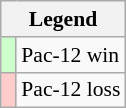<table class="wikitable" style="font-size:90%">
<tr>
<th colspan="2">Legend</th>
</tr>
<tr>
<td style="background:#cfc;"> </td>
<td>Pac-12 win</td>
</tr>
<tr>
<td style="background:#fcc;"> </td>
<td>Pac-12 loss</td>
</tr>
</table>
